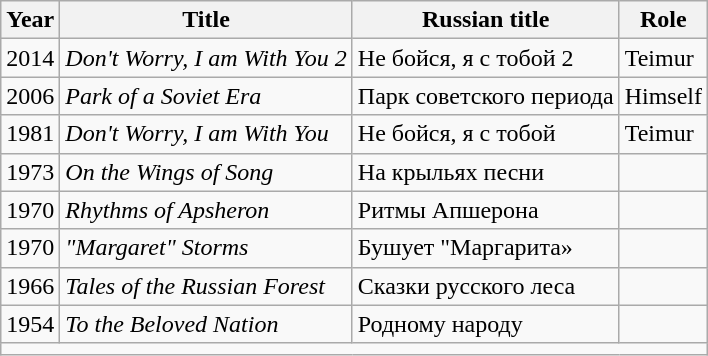<table class="wikitable">
<tr>
<th>Year</th>
<th>Title</th>
<th>Russian title</th>
<th>Role</th>
</tr>
<tr>
<td>2014</td>
<td><em>Don't Worry, I am With You 2</em></td>
<td>Не бойся, я с тобой 2</td>
<td>Teimur</td>
</tr>
<tr>
<td>2006</td>
<td><em>Park of a Soviet Era</em></td>
<td>Парк советского периода</td>
<td>Himself</td>
</tr>
<tr>
<td>1981</td>
<td><em>Don't Worry, I am With You</em></td>
<td>Не бойся, я с тобой</td>
<td>Teimur</td>
</tr>
<tr>
<td>1973</td>
<td><em>On the Wings of Song</em></td>
<td>На крыльях песни</td>
<td></td>
</tr>
<tr>
<td>1970</td>
<td><em>Rhythms of Apsheron</em></td>
<td>Ритмы Апшерона</td>
<td></td>
</tr>
<tr>
<td>1970</td>
<td><em>"Margaret" Storms</em></td>
<td>Бушует "Маргарита»</td>
<td></td>
</tr>
<tr>
<td>1966</td>
<td><em>Tales of the Russian Forest</em></td>
<td>Сказки русского леса</td>
<td></td>
</tr>
<tr>
<td>1954</td>
<td><em>To the Beloved Nation</em></td>
<td>Родному народу</td>
<td></td>
</tr>
<tr>
<td colspan="4"></td>
</tr>
</table>
